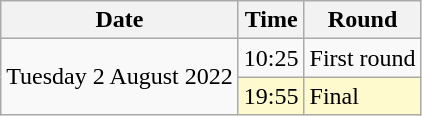<table class="wikitable">
<tr>
<th>Date</th>
<th>Time</th>
<th>Round</th>
</tr>
<tr>
<td rowspan=2>Tuesday 2 August 2022</td>
<td>10:25</td>
<td>First round</td>
</tr>
<tr>
<td style=background:lemonchiffon>19:55</td>
<td style=background:lemonchiffon>Final</td>
</tr>
</table>
